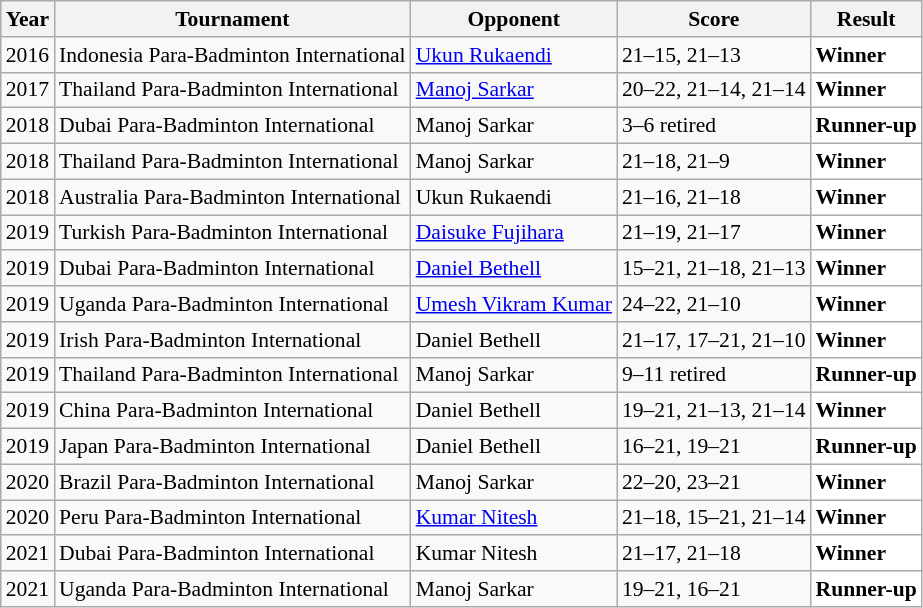<table class="sortable wikitable" style="font-size: 90%;">
<tr>
<th>Year</th>
<th>Tournament</th>
<th>Opponent</th>
<th>Score</th>
<th>Result</th>
</tr>
<tr>
<td align="center">2016</td>
<td align="left">Indonesia Para-Badminton International</td>
<td align="left"> <a href='#'>Ukun Rukaendi</a></td>
<td align="left">21–15, 21–13</td>
<td style="text-align:left; background:white"> <strong>Winner</strong></td>
</tr>
<tr>
<td align="center">2017</td>
<td align="left">Thailand Para-Badminton International</td>
<td align="left"> <a href='#'>Manoj Sarkar</a></td>
<td align="left">20–22, 21–14, 21–14</td>
<td style="text-align:left; background:white"> <strong>Winner</strong></td>
</tr>
<tr>
<td align="center">2018</td>
<td align="left">Dubai Para-Badminton International</td>
<td align="left"> Manoj Sarkar</td>
<td align="left">3–6 retired</td>
<td style="text-align:left; background:white"> <strong>Runner-up</strong></td>
</tr>
<tr>
<td align="center">2018</td>
<td align="left">Thailand Para-Badminton International</td>
<td align="left"> Manoj Sarkar</td>
<td align="left">21–18, 21–9</td>
<td style="text-align:left; background:white"> <strong>Winner</strong></td>
</tr>
<tr>
<td align="center">2018</td>
<td align="left">Australia Para-Badminton International</td>
<td align="left"> Ukun Rukaendi</td>
<td align="left">21–16, 21–18</td>
<td style="text-align:left; background:white"> <strong>Winner</strong></td>
</tr>
<tr>
<td align="center">2019</td>
<td align="left">Turkish Para-Badminton International</td>
<td align="left"> <a href='#'>Daisuke Fujihara</a></td>
<td align="left">21–19, 21–17</td>
<td style="text-align:left; background:white"> <strong>Winner</strong></td>
</tr>
<tr>
<td align="center">2019</td>
<td align="left">Dubai Para-Badminton International</td>
<td align="left"> <a href='#'>Daniel Bethell</a></td>
<td align="left">15–21, 21–18, 21–13</td>
<td style="text-align:left; background:white"> <strong>Winner</strong></td>
</tr>
<tr>
<td align="center">2019</td>
<td align="left">Uganda Para-Badminton International</td>
<td align="left"> <a href='#'>Umesh Vikram Kumar</a></td>
<td align="left">24–22, 21–10</td>
<td style="text-align:left; background:white"> <strong>Winner</strong></td>
</tr>
<tr>
<td align="center">2019</td>
<td align="left">Irish Para-Badminton International</td>
<td align="left"> Daniel Bethell</td>
<td align="left">21–17, 17–21, 21–10</td>
<td style="text-align:left; background:white"> <strong>Winner</strong></td>
</tr>
<tr>
<td align="center">2019</td>
<td align="left">Thailand Para-Badminton International</td>
<td align="left"> Manoj Sarkar</td>
<td align="left">9–11 retired</td>
<td style="text-align:left; background:white"> <strong>Runner-up</strong></td>
</tr>
<tr>
<td align="center">2019</td>
<td align="left">China Para-Badminton International</td>
<td align="left"> Daniel Bethell</td>
<td align="left">19–21, 21–13, 21–14</td>
<td style="text-align:left; background:white"> <strong>Winner</strong></td>
</tr>
<tr>
<td align="center">2019</td>
<td align="left">Japan Para-Badminton International</td>
<td align="left"> Daniel Bethell</td>
<td align="left">16–21, 19–21</td>
<td style="text-align:left; background:white"> <strong>Runner-up</strong></td>
</tr>
<tr>
<td align="center">2020</td>
<td align="left">Brazil Para-Badminton International</td>
<td align="left"> Manoj Sarkar</td>
<td align="left">22–20, 23–21</td>
<td style="text-align:left; background:white"> <strong>Winner</strong></td>
</tr>
<tr>
<td align="center">2020</td>
<td align="left">Peru Para-Badminton International</td>
<td align="left"> <a href='#'>Kumar Nitesh</a></td>
<td align="left">21–18, 15–21, 21–14</td>
<td style="text-align:left; background:white"> <strong>Winner</strong></td>
</tr>
<tr>
<td align="center">2021</td>
<td align="left">Dubai Para-Badminton International</td>
<td align="left"> Kumar Nitesh</td>
<td align="left">21–17, 21–18</td>
<td style="text-align:left; background:white"> <strong>Winner</strong></td>
</tr>
<tr>
<td align="center">2021</td>
<td align="left">Uganda Para-Badminton International</td>
<td align="left"> Manoj Sarkar</td>
<td align="left">19–21, 16–21</td>
<td style="text-align:left; background:white"> <strong>Runner-up</strong></td>
</tr>
</table>
